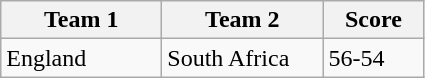<table class="wikitable" style="font-size: 100%">
<tr>
<th width=100>Team 1</th>
<th width=100>Team 2</th>
<th width=60>Score</th>
</tr>
<tr>
<td>England</td>
<td>South Africa</td>
<td>56-54</td>
</tr>
</table>
